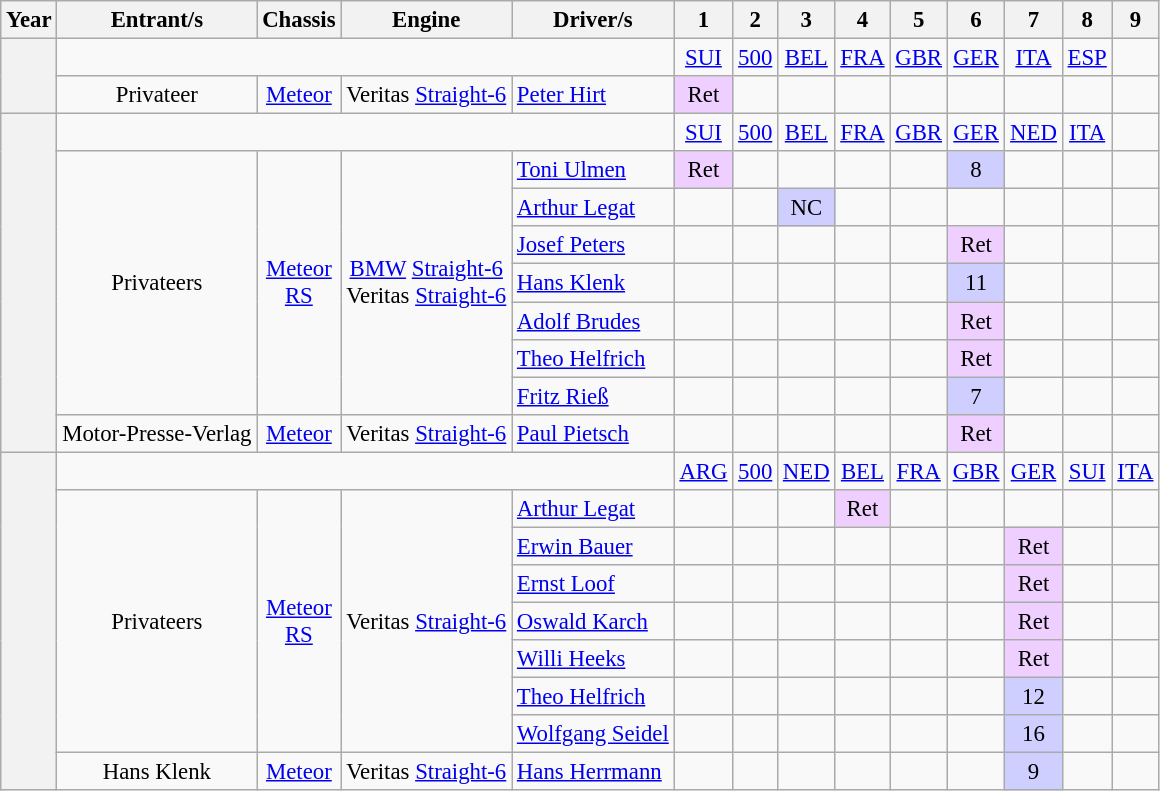<table class="wikitable" style="text-align:center; font-size:95%">
<tr>
<th>Year</th>
<th>Entrant/s</th>
<th>Chassis</th>
<th>Engine</th>
<th>Driver/s</th>
<th>1</th>
<th>2</th>
<th>3</th>
<th>4</th>
<th>5</th>
<th>6</th>
<th>7</th>
<th>8</th>
<th>9</th>
</tr>
<tr>
<th rowspan=2></th>
<td colspan=4></td>
<td><a href='#'>SUI</a></td>
<td><a href='#'>500</a></td>
<td><a href='#'>BEL</a></td>
<td><a href='#'>FRA</a></td>
<td><a href='#'>GBR</a></td>
<td><a href='#'>GER</a></td>
<td><a href='#'>ITA</a></td>
<td><a href='#'>ESP</a></td>
<td></td>
</tr>
<tr>
<td>Privateer</td>
<td><a href='#'>Meteor</a></td>
<td>Veritas <a href='#'>Straight-6</a></td>
<td style="text-align:left"> <a href='#'>Peter Hirt</a></td>
<td style="background:#EFCFFF;">Ret</td>
<td></td>
<td></td>
<td></td>
<td></td>
<td></td>
<td></td>
<td></td>
<td></td>
</tr>
<tr>
<th rowspan=9></th>
<td colspan=4></td>
<td><a href='#'>SUI</a></td>
<td><a href='#'>500</a></td>
<td><a href='#'>BEL</a></td>
<td><a href='#'>FRA</a></td>
<td><a href='#'>GBR</a></td>
<td><a href='#'>GER</a></td>
<td><a href='#'>NED</a></td>
<td><a href='#'>ITA</a></td>
<td></td>
</tr>
<tr>
<td rowspan="7">Privateers</td>
<td rowspan="7"><a href='#'>Meteor</a><br><a href='#'>RS</a></td>
<td rowspan="7"><a href='#'>BMW</a> <a href='#'>Straight-6</a><br>Veritas <a href='#'>Straight-6</a></td>
<td align="left"> <a href='#'>Toni Ulmen</a></td>
<td style="background:#EFCFFF;">Ret</td>
<td></td>
<td></td>
<td></td>
<td></td>
<td style="background:#CFCFFF;">8</td>
<td></td>
<td></td>
<td></td>
</tr>
<tr>
<td align="left"> <a href='#'>Arthur Legat</a></td>
<td></td>
<td></td>
<td style="background:#CFCFFF;">NC</td>
<td></td>
<td></td>
<td></td>
<td></td>
<td></td>
<td></td>
</tr>
<tr>
<td align="left"> <a href='#'>Josef Peters</a></td>
<td></td>
<td></td>
<td></td>
<td></td>
<td></td>
<td style="background:#EFCFFF;">Ret</td>
<td></td>
<td></td>
<td></td>
</tr>
<tr>
<td align="left"> <a href='#'>Hans Klenk</a></td>
<td></td>
<td></td>
<td></td>
<td></td>
<td></td>
<td style="background:#CFCFFF;">11</td>
<td></td>
<td></td>
<td></td>
</tr>
<tr>
<td align="left"> <a href='#'>Adolf Brudes</a></td>
<td></td>
<td></td>
<td></td>
<td></td>
<td></td>
<td style="background:#EFCFFF;">Ret</td>
<td></td>
<td></td>
<td></td>
</tr>
<tr>
<td align="left"> <a href='#'>Theo Helfrich</a></td>
<td></td>
<td></td>
<td></td>
<td></td>
<td></td>
<td style="background:#EFCFFF;">Ret</td>
<td></td>
<td></td>
<td></td>
</tr>
<tr>
<td align="left"> <a href='#'>Fritz Rieß</a></td>
<td></td>
<td></td>
<td></td>
<td></td>
<td></td>
<td style="background:#CFCFFF;">7</td>
<td></td>
<td></td>
<td></td>
</tr>
<tr>
<td>Motor-Presse-Verlag</td>
<td><a href='#'>Meteor</a></td>
<td>Veritas <a href='#'>Straight-6</a></td>
<td align="left"> <a href='#'>Paul Pietsch</a></td>
<td></td>
<td></td>
<td></td>
<td></td>
<td></td>
<td style="background:#EFCFFF;">Ret</td>
<td></td>
<td></td>
<td></td>
</tr>
<tr>
<th rowspan=9></th>
<td colspan=4></td>
<td><a href='#'>ARG</a></td>
<td><a href='#'>500</a></td>
<td><a href='#'>NED</a></td>
<td><a href='#'>BEL</a></td>
<td><a href='#'>FRA</a></td>
<td><a href='#'>GBR</a></td>
<td><a href='#'>GER</a></td>
<td><a href='#'>SUI</a></td>
<td><a href='#'>ITA</a></td>
</tr>
<tr>
<td rowspan="7">Privateers</td>
<td rowspan="7"><a href='#'>Meteor</a><br><a href='#'>RS</a></td>
<td rowspan="7">Veritas <a href='#'>Straight-6</a></td>
<td align="left"> <a href='#'>Arthur Legat</a></td>
<td></td>
<td></td>
<td></td>
<td style="background:#EFCFFF;">Ret</td>
<td></td>
<td></td>
<td></td>
<td></td>
<td></td>
</tr>
<tr>
<td align="left"> <a href='#'>Erwin Bauer</a></td>
<td></td>
<td></td>
<td></td>
<td></td>
<td></td>
<td></td>
<td style="background:#EFCFFF;">Ret</td>
<td></td>
<td></td>
</tr>
<tr>
<td align="left"> <a href='#'>Ernst Loof</a></td>
<td></td>
<td></td>
<td></td>
<td></td>
<td></td>
<td></td>
<td style="background:#EFCFFF;">Ret</td>
<td></td>
<td></td>
</tr>
<tr>
<td align="left"> <a href='#'>Oswald Karch</a></td>
<td></td>
<td></td>
<td></td>
<td></td>
<td></td>
<td></td>
<td style="background:#EFCFFF;">Ret</td>
<td></td>
<td></td>
</tr>
<tr>
<td align="left"> <a href='#'>Willi Heeks</a></td>
<td></td>
<td></td>
<td></td>
<td></td>
<td></td>
<td></td>
<td style="background:#EFCFFF;">Ret</td>
<td></td>
<td></td>
</tr>
<tr>
<td align="left"> <a href='#'>Theo Helfrich</a></td>
<td></td>
<td></td>
<td></td>
<td></td>
<td></td>
<td></td>
<td style="background:#CFCFFF;">12</td>
<td></td>
<td></td>
</tr>
<tr>
<td align="left"> <a href='#'>Wolfgang Seidel</a></td>
<td></td>
<td></td>
<td></td>
<td></td>
<td></td>
<td></td>
<td style="background:#CFCFFF;">16</td>
<td></td>
<td></td>
</tr>
<tr>
<td>Hans Klenk</td>
<td><a href='#'>Meteor</a></td>
<td>Veritas <a href='#'>Straight-6</a></td>
<td align="left"> <a href='#'>Hans Herrmann</a></td>
<td></td>
<td></td>
<td></td>
<td></td>
<td></td>
<td></td>
<td style="background:#CFCFFF;">9</td>
<td></td>
<td></td>
</tr>
</table>
